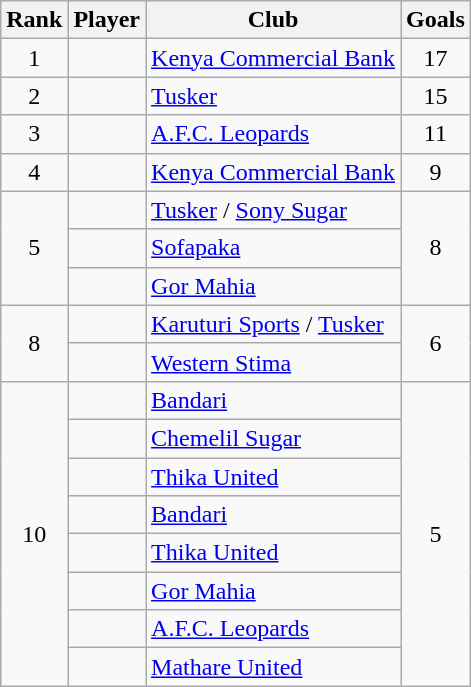<table class="wikitable sortable">
<tr>
<th>Rank</th>
<th>Player</th>
<th>Club</th>
<th>Goals</th>
</tr>
<tr>
<td style="text-align:center;">1</td>
<td> </td>
<td><a href='#'>Kenya Commercial Bank</a></td>
<td style="text-align:center;">17</td>
</tr>
<tr>
<td style="text-align:center;">2</td>
<td> </td>
<td><a href='#'>Tusker</a></td>
<td style="text-align:center;">15</td>
</tr>
<tr>
<td style="text-align:center;">3</td>
<td> </td>
<td><a href='#'>A.F.C. Leopards</a></td>
<td style="text-align:center;">11</td>
</tr>
<tr>
<td style="text-align:center;">4</td>
<td> </td>
<td><a href='#'>Kenya Commercial Bank</a></td>
<td style="text-align:center;">9</td>
</tr>
<tr>
<td rowspan="3" style="text-align:center;">5</td>
<td> </td>
<td><a href='#'>Tusker</a> / <a href='#'>Sony Sugar</a></td>
<td rowspan="3" style="text-align:center;">8</td>
</tr>
<tr>
<td> </td>
<td><a href='#'>Sofapaka</a></td>
</tr>
<tr>
<td> </td>
<td><a href='#'>Gor Mahia</a></td>
</tr>
<tr>
<td rowspan="2" style="text-align:center;">8</td>
<td> </td>
<td><a href='#'>Karuturi Sports</a> / <a href='#'>Tusker</a></td>
<td rowspan="2" style="text-align:center;">6</td>
</tr>
<tr>
<td> </td>
<td><a href='#'>Western Stima</a></td>
</tr>
<tr>
<td rowspan="8" style="text-align:center;">10</td>
<td> </td>
<td><a href='#'>Bandari</a></td>
<td rowspan="8" style="text-align:center;">5</td>
</tr>
<tr>
<td> </td>
<td><a href='#'>Chemelil Sugar</a></td>
</tr>
<tr>
<td> </td>
<td><a href='#'>Thika United</a></td>
</tr>
<tr>
<td> </td>
<td><a href='#'>Bandari</a></td>
</tr>
<tr>
<td> </td>
<td><a href='#'>Thika United</a></td>
</tr>
<tr>
<td> </td>
<td><a href='#'>Gor Mahia</a></td>
</tr>
<tr>
<td> </td>
<td><a href='#'>A.F.C. Leopards</a></td>
</tr>
<tr>
<td> </td>
<td><a href='#'>Mathare United</a></td>
</tr>
</table>
